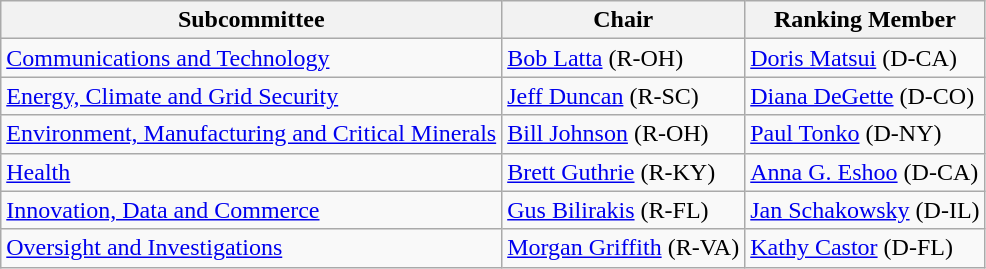<table class="wikitable">
<tr>
<th>Subcommittee</th>
<th>Chair</th>
<th>Ranking Member</th>
</tr>
<tr>
<td><a href='#'>Communications and Technology</a></td>
<td><a href='#'>Bob Latta</a> (R-OH)</td>
<td><a href='#'>Doris Matsui</a> (D-CA)</td>
</tr>
<tr>
<td><a href='#'>Energy, Climate and Grid Security</a></td>
<td><a href='#'>Jeff Duncan</a> (R-SC)</td>
<td><a href='#'>Diana DeGette</a> (D-CO)</td>
</tr>
<tr>
<td><a href='#'>Environment, Manufacturing and Critical Minerals</a></td>
<td><a href='#'>Bill Johnson</a> (R-OH)</td>
<td><a href='#'>Paul Tonko</a> (D-NY)</td>
</tr>
<tr>
<td><a href='#'>Health</a></td>
<td><a href='#'>Brett Guthrie</a> (R-KY)</td>
<td><a href='#'>Anna G. Eshoo</a> (D-CA)</td>
</tr>
<tr>
<td><a href='#'>Innovation, Data and Commerce</a></td>
<td><a href='#'>Gus Bilirakis</a> (R-FL)</td>
<td><a href='#'>Jan Schakowsky</a> (D-IL)</td>
</tr>
<tr>
<td><a href='#'>Oversight and Investigations</a></td>
<td><a href='#'>Morgan Griffith</a> (R-VA)</td>
<td><a href='#'>Kathy Castor</a> (D-FL)</td>
</tr>
</table>
